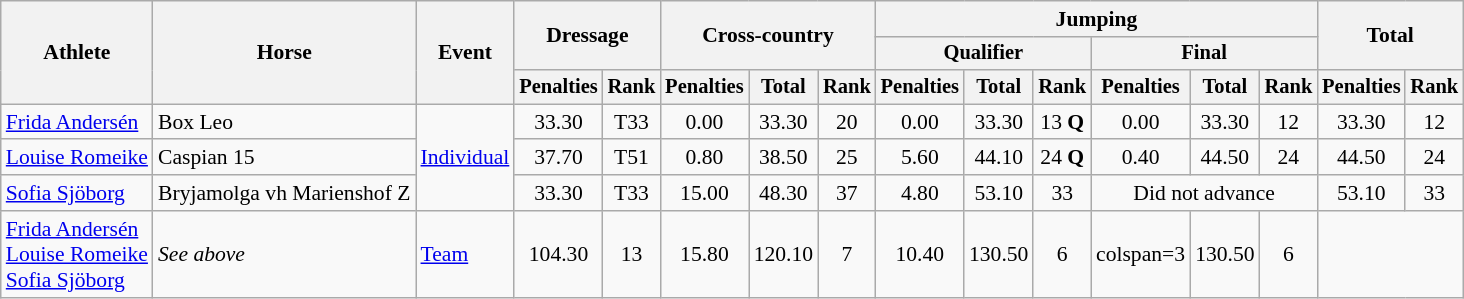<table class=wikitable style=font-size:90%;text-align:center>
<tr>
<th rowspan="3">Athlete</th>
<th rowspan="3">Horse</th>
<th rowspan="3">Event</th>
<th colspan="2" rowspan="2">Dressage</th>
<th colspan="3" rowspan="2">Cross-country</th>
<th colspan="6">Jumping</th>
<th colspan="2" rowspan="2">Total</th>
</tr>
<tr style="font-size:95%">
<th colspan="3">Qualifier</th>
<th colspan="3">Final</th>
</tr>
<tr style="font-size:95%">
<th>Penalties</th>
<th>Rank</th>
<th>Penalties</th>
<th>Total</th>
<th>Rank</th>
<th>Penalties</th>
<th>Total</th>
<th>Rank</th>
<th>Penalties</th>
<th>Total</th>
<th>Rank</th>
<th>Penalties</th>
<th>Rank</th>
</tr>
<tr>
<td align=left><a href='#'>Frida Andersén</a></td>
<td align=left>Box Leo</td>
<td rowspan=3 align=left><a href='#'>Individual</a></td>
<td>33.30</td>
<td>T33</td>
<td>0.00</td>
<td>33.30</td>
<td>20</td>
<td>0.00</td>
<td>33.30</td>
<td>13 <strong>Q</strong></td>
<td>0.00</td>
<td>33.30</td>
<td>12</td>
<td>33.30</td>
<td>12</td>
</tr>
<tr>
<td align=left><a href='#'>Louise Romeike</a></td>
<td align=left>Caspian 15</td>
<td>37.70</td>
<td>T51</td>
<td>0.80</td>
<td>38.50</td>
<td>25</td>
<td>5.60</td>
<td>44.10</td>
<td>24 <strong>Q</strong></td>
<td>0.40</td>
<td>44.50</td>
<td>24</td>
<td>44.50</td>
<td>24</td>
</tr>
<tr>
<td align=left><a href='#'>Sofia Sjöborg</a></td>
<td align=left>Bryjamolga vh Marienshof Z</td>
<td>33.30</td>
<td>T33</td>
<td>15.00</td>
<td>48.30</td>
<td>37</td>
<td>4.80</td>
<td>53.10</td>
<td>33</td>
<td colspan=3>Did not advance</td>
<td>53.10</td>
<td>33</td>
</tr>
<tr>
<td align=left><a href='#'>Frida Andersén</a><br><a href='#'>Louise Romeike</a><br><a href='#'>Sofia Sjöborg</a></td>
<td align=left><em>See above</em></td>
<td align=left><a href='#'>Team</a></td>
<td>104.30</td>
<td>13</td>
<td>15.80</td>
<td>120.10</td>
<td>7</td>
<td>10.40</td>
<td>130.50</td>
<td>6</td>
<td>colspan=3 </td>
<td>130.50</td>
<td>6</td>
</tr>
</table>
